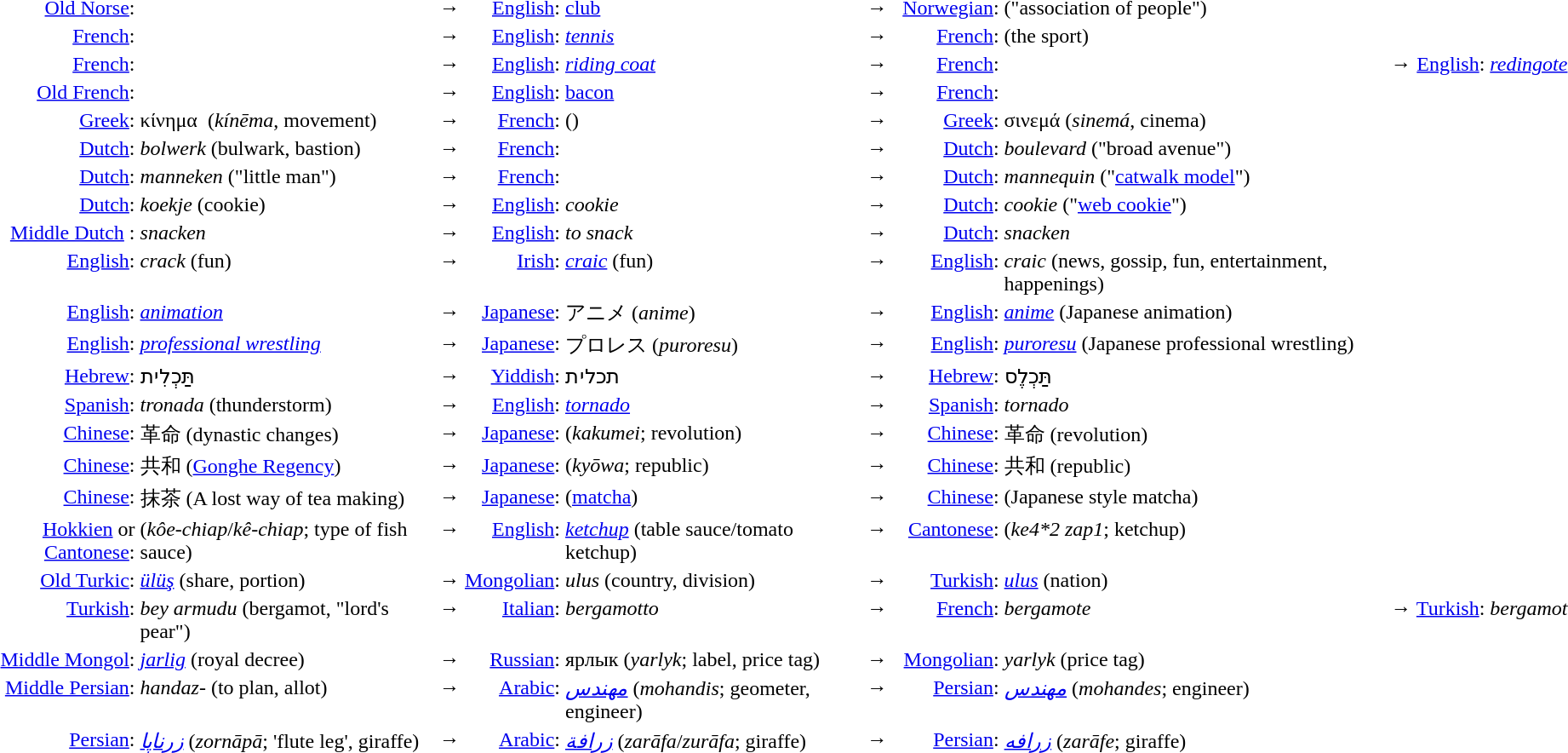<table>
<tr>
<td align=right><a href='#'>Old Norse</a>:</td>
<td></td>
<td>→</td>
<td align=right><a href='#'>English</a>:</td>
<td><a href='#'>club</a></td>
<td>→</td>
<td align=right>  <a href='#'>Norwegian</a>:</td>
<td> ("association of people")</td>
</tr>
<tr valign=top>
<td align=right><a href='#'>French</a>:</td>
<td></td>
<td>→</td>
<td align=right><a href='#'>English</a>:</td>
<td><em><a href='#'>tennis</a></em></td>
<td>→</td>
<td align=right><a href='#'>French</a>:</td>
<td> (the sport)</td>
</tr>
<tr valign=top>
<td align=right><a href='#'>French</a>:</td>
<td> </td>
<td>→</td>
<td align=right><a href='#'>English</a>:</td>
<td><em><a href='#'>riding coat</a></em></td>
<td>→</td>
<td align=right><a href='#'>French</a>:</td>
<td></td>
<td>→</td>
<td align=right><a href='#'>English</a>:</td>
<td><em><a href='#'>redingote</a></em></td>
</tr>
<tr>
<td align=right><a href='#'>Old French</a>:</td>
<td></td>
<td>→</td>
<td align=right><a href='#'>English</a>:</td>
<td><a href='#'>bacon</a></td>
<td>→</td>
<td align=right><a href='#'>French</a>:</td>
<td></td>
<td></td>
<td></td>
<td></td>
</tr>
<tr valign=top>
<td align=right><a href='#'>Greek</a>:</td>
<td>κίνημα  (<em>kínēma</em>, movement)</td>
<td>→</td>
<td align=right><a href='#'>French</a>:</td>
<td>()</td>
<td>→</td>
<td align=right><a href='#'>Greek</a>:</td>
<td>σινεμά (<em>sinemá</em>, cinema)</td>
</tr>
<tr valign=top>
<td align=right><a href='#'>Dutch</a>:</td>
<td><em>bolwerk</em> (bulwark, bastion)</td>
<td>→</td>
<td align=right><a href='#'>French</a>:</td>
<td></td>
<td>→</td>
<td align=right><a href='#'>Dutch</a>:</td>
<td><em>boulevard</em> ("broad avenue")</td>
</tr>
<tr valign=top>
<td align=right><a href='#'>Dutch</a>:</td>
<td><em>manneken</em> ("little man")</td>
<td>→</td>
<td align=right><a href='#'>French</a>:</td>
<td></td>
<td>→</td>
<td align=right><a href='#'>Dutch</a>:</td>
<td><em>mannequin</em> ("<a href='#'>catwalk model</a>")</td>
</tr>
<tr valign=top>
<td align=right><a href='#'>Dutch</a>:</td>
<td><em>koekje</em> (cookie)</td>
<td>→</td>
<td align=right><a href='#'>English</a>:</td>
<td><em>cookie</em></td>
<td>→</td>
<td align=right><a href='#'>Dutch</a>:</td>
<td><em>cookie</em> ("<a href='#'>web cookie</a>")</td>
</tr>
<tr valign=top>
<td align=right><a href='#'>Middle Dutch</a> :</td>
<td><em>snacken</em> </td>
<td>→</td>
<td align=right><a href='#'>English</a>:</td>
<td><em>to snack</em></td>
<td>→</td>
<td align=right><a href='#'>Dutch</a>:</td>
<td><em>snacken</em> </td>
</tr>
<tr valign=top>
<td align=right><a href='#'>English</a>:</td>
<td><em>crack</em> (fun)</td>
<td>→</td>
<td align=right><a href='#'>Irish</a>:</td>
<td><em><a href='#'>craic</a></em> (fun)</td>
<td>→</td>
<td align=right><a href='#'>English</a>:</td>
<td><em>craic</em> (news, gossip, fun, entertainment, happenings)</td>
</tr>
<tr valign=top>
<td align=right><a href='#'>English</a>:</td>
<td><em><a href='#'>animation</a></em></td>
<td>→</td>
<td align=right><a href='#'>Japanese</a>:</td>
<td>アニメ (<em>anime</em>)</td>
<td>→</td>
<td align=right><a href='#'>English</a>:</td>
<td><em><a href='#'>anime</a></em> (Japanese animation)</td>
</tr>
<tr valign=top>
<td align=right><a href='#'>English</a>:</td>
<td><em><a href='#'>professional wrestling</a></em></td>
<td>→</td>
<td align=right><a href='#'>Japanese</a>:</td>
<td>プロレス (<em>puroresu</em>)</td>
<td>→</td>
<td align=right><a href='#'>English</a>:</td>
<td><em><a href='#'>puroresu</a></em> (Japanese professional wrestling)</td>
</tr>
<tr valign=top>
<td align=right><a href='#'>Hebrew</a>:</td>
<td>תַּכְלִית </td>
<td>→</td>
<td align=right><a href='#'>Yiddish</a>:</td>
<td>תכלית </td>
<td>→</td>
<td align=right><a href='#'>Hebrew</a>:</td>
<td>תַּכְלֶס </td>
</tr>
<tr valign="top">
<td align="right"><a href='#'>Spanish</a>:</td>
<td><em>tronada</em> (thunderstorm)</td>
<td>→</td>
<td align="right"><a href='#'>English</a>:</td>
<td><em><a href='#'>tornado</a></em></td>
<td>→</td>
<td align="right"><a href='#'>Spanish</a>:</td>
<td><em>tornado</em></td>
</tr>
<tr valign="top">
<td align="right"><a href='#'>Chinese</a>:</td>
<td>革命 (dynastic changes)</td>
<td>→</td>
<td align="right"><a href='#'>Japanese</a>:</td>
<td> (<em>kakumei</em>; revolution)</td>
<td>→</td>
<td align="right"><a href='#'>Chinese</a>:</td>
<td>革命  (revolution)</td>
</tr>
<tr valign="top">
<td align="right"><a href='#'>Chinese</a>:</td>
<td>共和 (<a href='#'>Gonghe Regency</a>)</td>
<td>→</td>
<td align="right"><a href='#'>Japanese</a>:</td>
<td> (<em>kyōwa</em>; republic)</td>
<td>→</td>
<td align="right"><a href='#'>Chinese</a>:</td>
<td>共和 (republic)</td>
</tr>
<tr valign="top">
<td align="right"><a href='#'>Chinese</a>:</td>
<td>抹茶 (A lost way of tea making)</td>
<td>→</td>
<td align="right"><a href='#'>Japanese</a>:</td>
<td> (<a href='#'>matcha</a>)</td>
<td>→</td>
<td align="right"><a href='#'>Chinese</a>:</td>
<td> (Japanese style matcha)</td>
</tr>
<tr valign="top">
<td align="right"><a href='#'>Hokkien</a> or <a href='#'>Cantonese</a>:</td>
<td> (<em>kôe-chiap</em>/<em>kê-chiap</em>; type of fish sauce)</td>
<td>→</td>
<td align="right"><a href='#'>English</a>:</td>
<td><em><a href='#'>ketchup</a></em> (table sauce/tomato ketchup)</td>
<td>→</td>
<td align="right"><a href='#'>Cantonese</a>:</td>
<td> (<em>ke4*2 zap1</em>; ketchup)</td>
<td></td>
</tr>
<tr valign="top">
<td align="right"><a href='#'>Old Turkic</a>:</td>
<td><em><a href='#'>ülüş</a></em> (share, portion)</td>
<td>→</td>
<td align="right"><a href='#'>Mongolian</a>:</td>
<td><em>ulus</em> (country, division)</td>
<td>→</td>
<td align="right"><a href='#'>Turkish</a>:</td>
<td><em><a href='#'>ulus</a></em> (nation)</td>
</tr>
<tr valign="top">
<td align="right"><a href='#'>Turkish</a>:</td>
<td><em>bey armudu</em> (bergamot, "lord's pear")</td>
<td>→</td>
<td align="right"><a href='#'>Italian</a>:</td>
<td><em>bergamotto</em></td>
<td>→</td>
<td align="right"><a href='#'>French</a>:</td>
<td><em>bergamote</em></td>
<td>→</td>
<td Turkish language><a href='#'>Turkish</a>:</td>
<td><em>bergamot</em></td>
</tr>
<tr valign="top">
<td align="right"><a href='#'>Middle Mongol</a>:</td>
<td><em><a href='#'>jarlig</a></em> (royal decree)</td>
<td>→</td>
<td align="right"><a href='#'>Russian</a>:</td>
<td>ярлык (<em>yarlyk</em>; label, price tag)</td>
<td>→</td>
<td align="right"><a href='#'>Mongolian</a>:</td>
<td><em>yarlyk</em> (price tag)</td>
</tr>
<tr valign="top">
<td align="right"><a href='#'>Middle Persian</a>:</td>
<td><em>handaz-</em> (to plan, allot)</td>
<td>→</td>
<td align="right"><a href='#'>Arabic</a>:</td>
<td><em><a href='#'>مهندس</a></em> (<em>mohandis</em>; geometer, engineer)</td>
<td>→</td>
<td align="right"><a href='#'>Persian</a>:</td>
<td><em><a href='#'>مهندس</a></em> (<em>mohandes</em>; engineer)</td>
</tr>
<tr valign="top">
<td align="right"><a href='#'>Persian</a>:</td>
<td><em><a href='#'>زرناپا</a></em> (<em>zornāpā</em>; 'flute leg', giraffe)</td>
<td>→</td>
<td align="right"><a href='#'>Arabic</a>:</td>
<td><em><a href='#'>زرافة</a></em> (<em>zarāfa</em>/<em>zurāfa</em>; giraffe)</td>
<td>→</td>
<td align="right"><a href='#'>Persian</a>:</td>
<td><em><a href='#'>زرافه</a></em> (<em>zarāfe</em>; giraffe)</td>
</tr>
</table>
